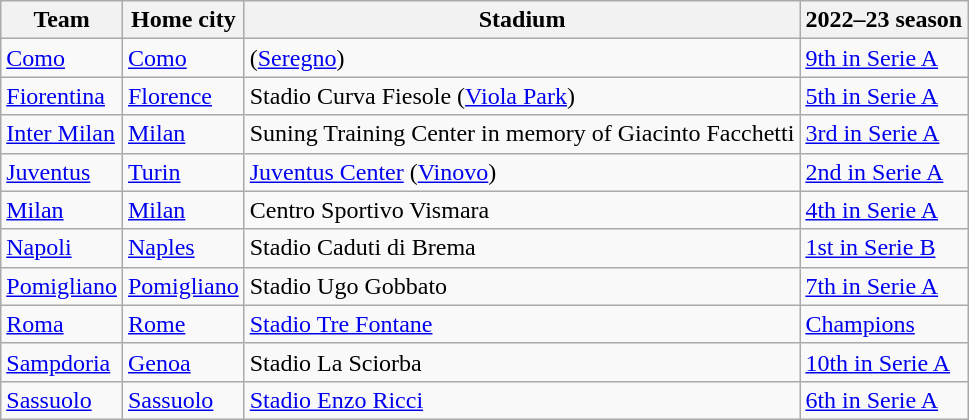<table class="wikitable sortable">
<tr>
<th>Team</th>
<th>Home city</th>
<th>Stadium</th>
<th>2022–23 season</th>
</tr>
<tr>
<td><a href='#'>Como</a></td>
<td><a href='#'>Como</a></td>
<td> (<a href='#'>Seregno</a>)</td>
<td><a href='#'>9th in Serie A</a></td>
</tr>
<tr>
<td><a href='#'>Fiorentina</a></td>
<td><a href='#'>Florence</a></td>
<td>Stadio Curva Fiesole (<a href='#'>Viola Park</a>)</td>
<td><a href='#'>5th in Serie A</a></td>
</tr>
<tr>
<td><a href='#'>Inter Milan</a></td>
<td><a href='#'>Milan</a></td>
<td>Suning Training Center in memory of Giacinto Facchetti</td>
<td><a href='#'>3rd in Serie A</a></td>
</tr>
<tr>
<td><a href='#'>Juventus</a></td>
<td><a href='#'>Turin</a></td>
<td><a href='#'>Juventus Center</a> (<a href='#'>Vinovo</a>)</td>
<td><a href='#'>2nd in Serie A</a></td>
</tr>
<tr>
<td><a href='#'>Milan</a></td>
<td><a href='#'>Milan</a></td>
<td>Centro Sportivo Vismara</td>
<td><a href='#'>4th in Serie A</a></td>
</tr>
<tr>
<td><a href='#'>Napoli</a></td>
<td><a href='#'>Naples</a></td>
<td>Stadio Caduti di Brema</td>
<td><a href='#'>1st in Serie B</a></td>
</tr>
<tr>
<td><a href='#'>Pomigliano</a></td>
<td><a href='#'>Pomigliano</a></td>
<td>Stadio Ugo Gobbato</td>
<td><a href='#'>7th in Serie A</a></td>
</tr>
<tr>
<td><a href='#'>Roma</a></td>
<td><a href='#'>Rome</a></td>
<td><a href='#'>Stadio Tre Fontane</a></td>
<td><a href='#'>Champions</a></td>
</tr>
<tr>
<td><a href='#'>Sampdoria</a></td>
<td><a href='#'>Genoa</a></td>
<td>Stadio La Sciorba</td>
<td><a href='#'>10th in Serie A</a></td>
</tr>
<tr>
<td><a href='#'>Sassuolo</a></td>
<td><a href='#'>Sassuolo</a></td>
<td><a href='#'>Stadio Enzo Ricci</a></td>
<td><a href='#'>6th in Serie A</a></td>
</tr>
</table>
